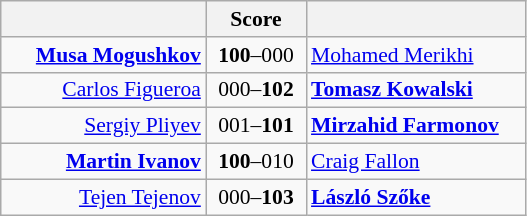<table class="wikitable" style="text-align: center; font-size:90% ">
<tr>
<th align="right" width="130"></th>
<th width="60">Score</th>
<th align="left" width="140"></th>
</tr>
<tr>
<td align=right><strong><a href='#'>Musa Mogushkov</a></strong> </td>
<td align=center><strong>100</strong>–000</td>
<td align=left> <a href='#'>Mohamed Merikhi</a></td>
</tr>
<tr>
<td align=right><a href='#'>Carlos Figueroa</a> </td>
<td align=center>000–<strong>102</strong></td>
<td align=left> <strong><a href='#'>Tomasz Kowalski</a></strong></td>
</tr>
<tr>
<td align=right><a href='#'>Sergiy Pliyev</a> </td>
<td align=center>001–<strong>101</strong></td>
<td align=left> <strong><a href='#'>Mirzahid Farmonov</a></strong></td>
</tr>
<tr>
<td align=right><strong><a href='#'>Martin Ivanov</a></strong> </td>
<td align=center><strong>100</strong>–010</td>
<td align=left> <a href='#'>Craig Fallon</a></td>
</tr>
<tr>
<td align=right><a href='#'>Tejen Tejenov</a> </td>
<td align=center>000–<strong>103</strong></td>
<td align=left> <strong><a href='#'>László Szőke</a></strong></td>
</tr>
</table>
